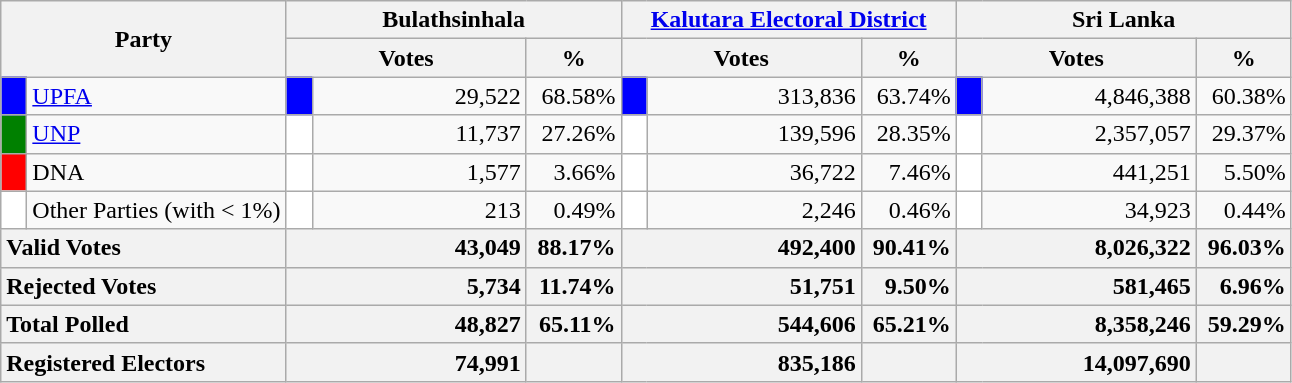<table class="wikitable">
<tr>
<th colspan="2" width="144px"rowspan="2">Party</th>
<th colspan="3" width="216px">Bulathsinhala</th>
<th colspan="3" width="216px"><a href='#'>Kalutara Electoral District</a></th>
<th colspan="3" width="216px">Sri Lanka</th>
</tr>
<tr>
<th colspan="2" width="144px">Votes</th>
<th>%</th>
<th colspan="2" width="144px">Votes</th>
<th>%</th>
<th colspan="2" width="144px">Votes</th>
<th>%</th>
</tr>
<tr>
<td style="background-color:blue;" width="10px"></td>
<td style="text-align:left;"><a href='#'>UPFA</a></td>
<td style="background-color:blue;" width="10px"></td>
<td style="text-align:right;">29,522</td>
<td style="text-align:right;">68.58%</td>
<td style="background-color:blue;" width="10px"></td>
<td style="text-align:right;">313,836</td>
<td style="text-align:right;">63.74%</td>
<td style="background-color:blue;" width="10px"></td>
<td style="text-align:right;">4,846,388</td>
<td style="text-align:right;">60.38%</td>
</tr>
<tr>
<td style="background-color:green;" width="10px"></td>
<td style="text-align:left;"><a href='#'>UNP</a></td>
<td style="background-color:white;" width="10px"></td>
<td style="text-align:right;">11,737</td>
<td style="text-align:right;">27.26%</td>
<td style="background-color:white;" width="10px"></td>
<td style="text-align:right;">139,596</td>
<td style="text-align:right;">28.35%</td>
<td style="background-color:white;" width="10px"></td>
<td style="text-align:right;">2,357,057</td>
<td style="text-align:right;">29.37%</td>
</tr>
<tr>
<td style="background-color:red;" width="10px"></td>
<td style="text-align:left;">DNA</td>
<td style="background-color:white;" width="10px"></td>
<td style="text-align:right;">1,577</td>
<td style="text-align:right;">3.66%</td>
<td style="background-color:white;" width="10px"></td>
<td style="text-align:right;">36,722</td>
<td style="text-align:right;">7.46%</td>
<td style="background-color:white;" width="10px"></td>
<td style="text-align:right;">441,251</td>
<td style="text-align:right;">5.50%</td>
</tr>
<tr>
<td style="background-color:white;" width="10px"></td>
<td style="text-align:left;">Other Parties (with < 1%)</td>
<td style="background-color:white;" width="10px"></td>
<td style="text-align:right;">213</td>
<td style="text-align:right;">0.49%</td>
<td style="background-color:white;" width="10px"></td>
<td style="text-align:right;">2,246</td>
<td style="text-align:right;">0.46%</td>
<td style="background-color:white;" width="10px"></td>
<td style="text-align:right;">34,923</td>
<td style="text-align:right;">0.44%</td>
</tr>
<tr>
<th colspan="2" width="144px"style="text-align:left;">Valid Votes</th>
<th style="text-align:right;"colspan="2" width="144px">43,049</th>
<th style="text-align:right;">88.17%</th>
<th style="text-align:right;"colspan="2" width="144px">492,400</th>
<th style="text-align:right;">90.41%</th>
<th style="text-align:right;"colspan="2" width="144px">8,026,322</th>
<th style="text-align:right;">96.03%</th>
</tr>
<tr>
<th colspan="2" width="144px"style="text-align:left;">Rejected Votes</th>
<th style="text-align:right;"colspan="2" width="144px">5,734</th>
<th style="text-align:right;">11.74%</th>
<th style="text-align:right;"colspan="2" width="144px">51,751</th>
<th style="text-align:right;">9.50%</th>
<th style="text-align:right;"colspan="2" width="144px">581,465</th>
<th style="text-align:right;">6.96%</th>
</tr>
<tr>
<th colspan="2" width="144px"style="text-align:left;">Total Polled</th>
<th style="text-align:right;"colspan="2" width="144px">48,827</th>
<th style="text-align:right;">65.11%</th>
<th style="text-align:right;"colspan="2" width="144px">544,606</th>
<th style="text-align:right;">65.21%</th>
<th style="text-align:right;"colspan="2" width="144px">8,358,246</th>
<th style="text-align:right;">59.29%</th>
</tr>
<tr>
<th colspan="2" width="144px"style="text-align:left;">Registered Electors</th>
<th style="text-align:right;"colspan="2" width="144px">74,991</th>
<th></th>
<th style="text-align:right;"colspan="2" width="144px">835,186</th>
<th></th>
<th style="text-align:right;"colspan="2" width="144px">14,097,690</th>
<th></th>
</tr>
</table>
